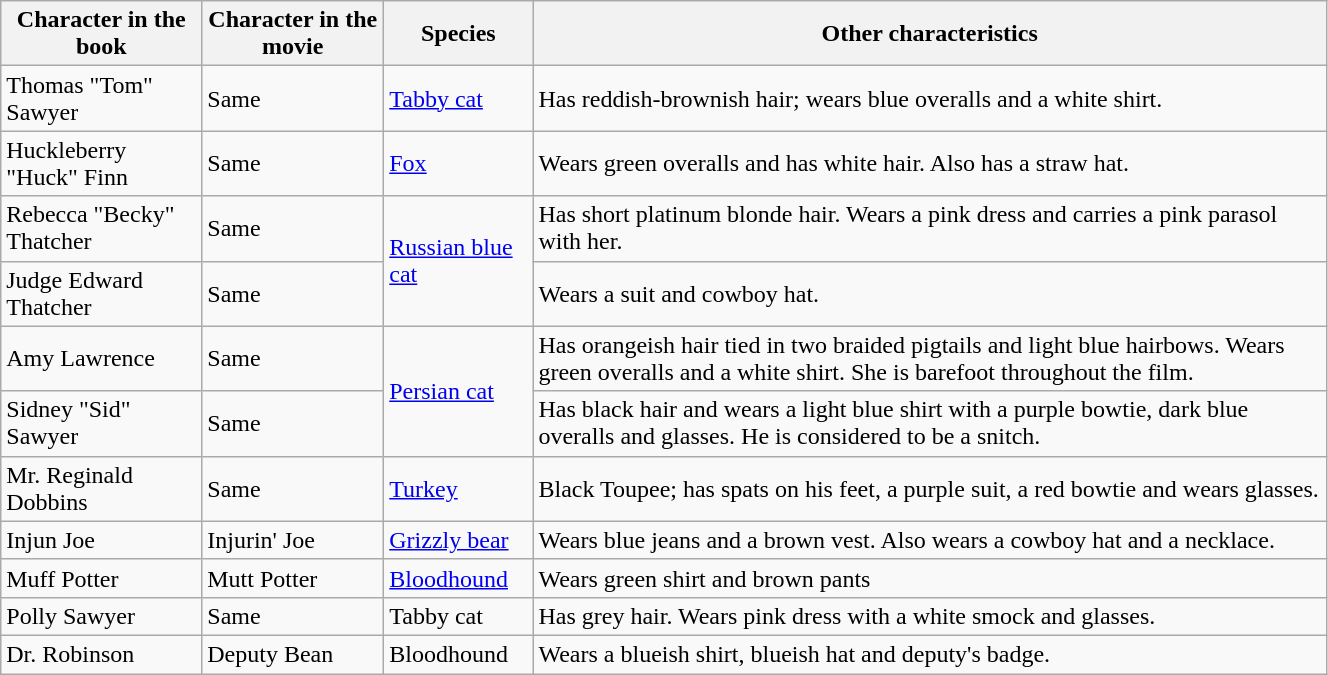<table class="wikitable" style="width:70%;">
<tr>
<th>Character in the book</th>
<th>Character in the movie</th>
<th>Species</th>
<th>Other characteristics</th>
</tr>
<tr>
<td>Thomas "Tom" Sawyer</td>
<td>Same</td>
<td><a href='#'>Tabby cat</a></td>
<td>Has reddish-brownish hair; wears blue overalls and a white shirt.</td>
</tr>
<tr>
<td>Huckleberry "Huck" Finn</td>
<td>Same</td>
<td><a href='#'>Fox</a></td>
<td>Wears green overalls and has white hair. Also has a straw hat.</td>
</tr>
<tr>
<td>Rebecca "Becky" Thatcher</td>
<td>Same</td>
<td rowspan="2"><a href='#'>Russian blue cat</a></td>
<td>Has short platinum blonde hair. Wears a pink dress and carries a pink parasol with her.</td>
</tr>
<tr>
<td>Judge Edward Thatcher</td>
<td>Same</td>
<td>Wears a suit and cowboy hat.</td>
</tr>
<tr>
<td>Amy Lawrence</td>
<td>Same</td>
<td rowspan="2"><a href='#'>Persian cat</a></td>
<td>Has orangeish hair tied in two braided pigtails and light blue hairbows. Wears green overalls and a white shirt. She is barefoot throughout the film.</td>
</tr>
<tr>
<td>Sidney "Sid" Sawyer</td>
<td>Same</td>
<td>Has black hair and wears a light blue shirt with a purple bowtie, dark blue overalls and glasses. He is considered to be a snitch.</td>
</tr>
<tr>
<td>Mr. Reginald Dobbins</td>
<td>Same</td>
<td><a href='#'>Turkey</a></td>
<td>Black Toupee; has spats on his feet, a purple suit, a red bowtie and wears glasses.</td>
</tr>
<tr>
<td>Injun Joe</td>
<td>Injurin' Joe</td>
<td><a href='#'>Grizzly bear</a></td>
<td>Wears blue jeans and a brown vest. Also wears a cowboy hat and a necklace.</td>
</tr>
<tr>
<td>Muff Potter</td>
<td>Mutt Potter</td>
<td><a href='#'>Bloodhound</a></td>
<td>Wears green shirt and brown pants</td>
</tr>
<tr>
<td>Polly Sawyer</td>
<td>Same</td>
<td>Tabby cat</td>
<td>Has grey hair. Wears pink dress with a white smock and glasses.</td>
</tr>
<tr>
<td>Dr. Robinson</td>
<td>Deputy Bean</td>
<td>Bloodhound</td>
<td>Wears a blueish shirt, blueish hat and deputy's badge.</td>
</tr>
</table>
